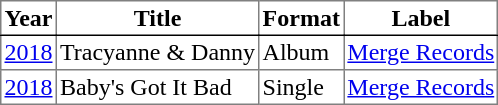<table border=1 cellpadding=2 style="border-collapse:collapse;">
<tr style="border-bottom:1px solid black;">
<th>Year</th>
<th>Title</th>
<th>Format</th>
<th>Label</th>
</tr>
<tr>
<td><a href='#'>2018</a></td>
<td>Tracyanne & Danny</td>
<td>Album</td>
<td><a href='#'>Merge Records</a></td>
</tr>
<tr>
<td><a href='#'>2018</a></td>
<td>Baby's Got It Bad</td>
<td>Single</td>
<td><a href='#'>Merge Records</a></td>
</tr>
</table>
